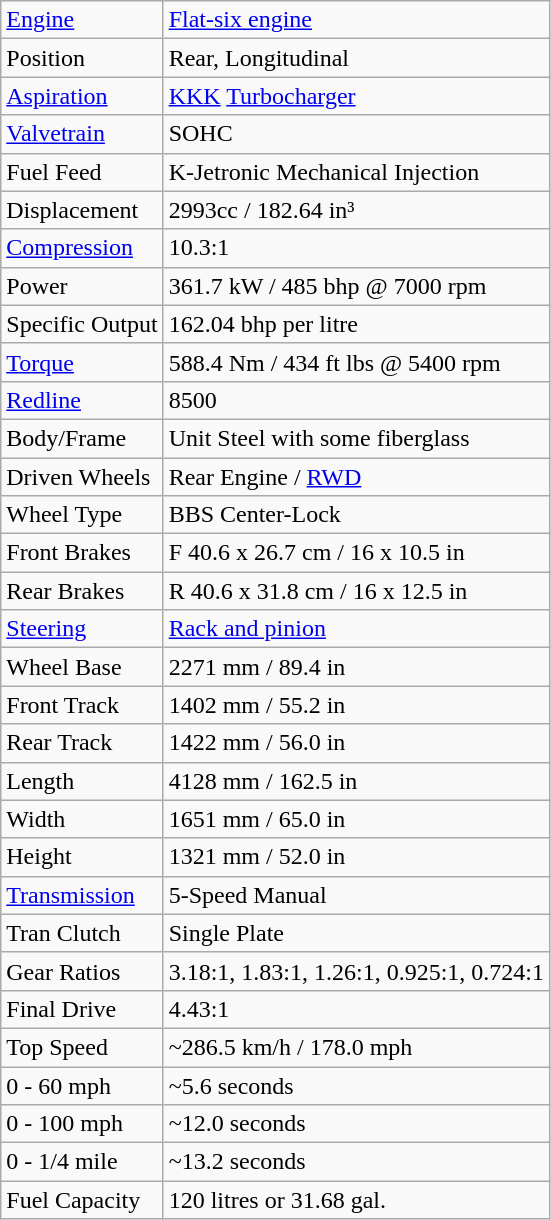<table class="wikitable">
<tr>
<td><a href='#'>Engine</a></td>
<td><a href='#'>Flat-six engine</a></td>
</tr>
<tr>
<td>Position</td>
<td>Rear, Longitudinal</td>
</tr>
<tr>
<td><a href='#'>Aspiration</a></td>
<td><a href='#'>KKK</a> <a href='#'>Turbocharger</a></td>
</tr>
<tr>
<td><a href='#'>Valvetrain</a></td>
<td>SOHC</td>
</tr>
<tr>
<td>Fuel Feed</td>
<td>K-Jetronic Mechanical Injection</td>
</tr>
<tr>
<td>Displacement</td>
<td>2993cc / 182.64 in³</td>
</tr>
<tr>
<td><a href='#'>Compression</a></td>
<td>10.3:1</td>
</tr>
<tr>
<td>Power</td>
<td>361.7 kW / 485 bhp @ 7000 rpm</td>
</tr>
<tr>
<td>Specific Output</td>
<td>162.04 bhp per litre</td>
</tr>
<tr>
<td><a href='#'>Torque</a></td>
<td>588.4 Nm / 434 ft lbs @ 5400 rpm</td>
</tr>
<tr>
<td><a href='#'>Redline</a></td>
<td>8500</td>
</tr>
<tr>
<td>Body/Frame</td>
<td>Unit Steel with some fiberglass</td>
</tr>
<tr>
<td>Driven Wheels</td>
<td>Rear Engine / <a href='#'>RWD</a></td>
</tr>
<tr>
<td>Wheel Type</td>
<td>BBS Center-Lock</td>
</tr>
<tr>
<td>Front Brakes</td>
<td>F 40.6 x 26.7 cm / 16 x 10.5 in</td>
</tr>
<tr>
<td>Rear Brakes</td>
<td>R 40.6 x 31.8 cm / 16 x 12.5 in</td>
</tr>
<tr>
<td><a href='#'>Steering</a></td>
<td><a href='#'>Rack and pinion</a></td>
</tr>
<tr>
<td>Wheel Base</td>
<td>2271 mm / 89.4 in</td>
</tr>
<tr>
<td>Front Track</td>
<td>1402 mm / 55.2 in</td>
</tr>
<tr>
<td>Rear Track</td>
<td>1422 mm / 56.0 in</td>
</tr>
<tr>
<td>Length</td>
<td>4128 mm / 162.5 in</td>
</tr>
<tr>
<td>Width</td>
<td>1651 mm / 65.0 in</td>
</tr>
<tr>
<td>Height</td>
<td>1321 mm / 52.0 in</td>
</tr>
<tr>
<td><a href='#'>Transmission</a></td>
<td>5-Speed Manual</td>
</tr>
<tr>
<td>Tran Clutch</td>
<td>Single Plate</td>
</tr>
<tr>
<td>Gear Ratios</td>
<td>3.18:1, 1.83:1, 1.26:1, 0.925:1, 0.724:1</td>
</tr>
<tr>
<td>Final Drive</td>
<td>4.43:1</td>
</tr>
<tr>
<td>Top Speed</td>
<td>~286.5 km/h / 178.0 mph</td>
</tr>
<tr>
<td>0 - 60 mph</td>
<td>~5.6 seconds</td>
</tr>
<tr>
<td>0 - 100 mph</td>
<td>~12.0 seconds</td>
</tr>
<tr>
<td>0 - 1/4 mile</td>
<td>~13.2 seconds</td>
</tr>
<tr>
<td>Fuel Capacity</td>
<td>120 litres or 31.68 gal.</td>
</tr>
</table>
